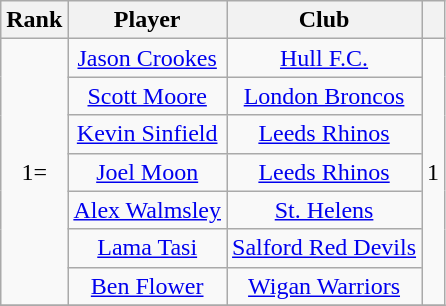<table class="wikitable" style="text-align:center">
<tr>
<th>Rank</th>
<th>Player</th>
<th>Club</th>
<th></th>
</tr>
<tr>
<td rowspan=7>1=</td>
<td><a href='#'>Jason Crookes</a></td>
<td><a href='#'>Hull F.C.</a></td>
<td 1 rowspan=7>1</td>
</tr>
<tr>
<td><a href='#'>Scott Moore</a></td>
<td><a href='#'>London Broncos</a></td>
</tr>
<tr>
<td><a href='#'>Kevin Sinfield</a></td>
<td><a href='#'>Leeds Rhinos</a></td>
</tr>
<tr>
<td><a href='#'>Joel Moon</a></td>
<td><a href='#'>Leeds Rhinos</a></td>
</tr>
<tr>
<td><a href='#'>Alex Walmsley</a></td>
<td><a href='#'>St. Helens</a></td>
</tr>
<tr>
<td><a href='#'>Lama Tasi</a></td>
<td><a href='#'>Salford Red Devils</a></td>
</tr>
<tr>
<td><a href='#'>Ben Flower</a></td>
<td><a href='#'>Wigan Warriors</a></td>
</tr>
<tr>
</tr>
</table>
